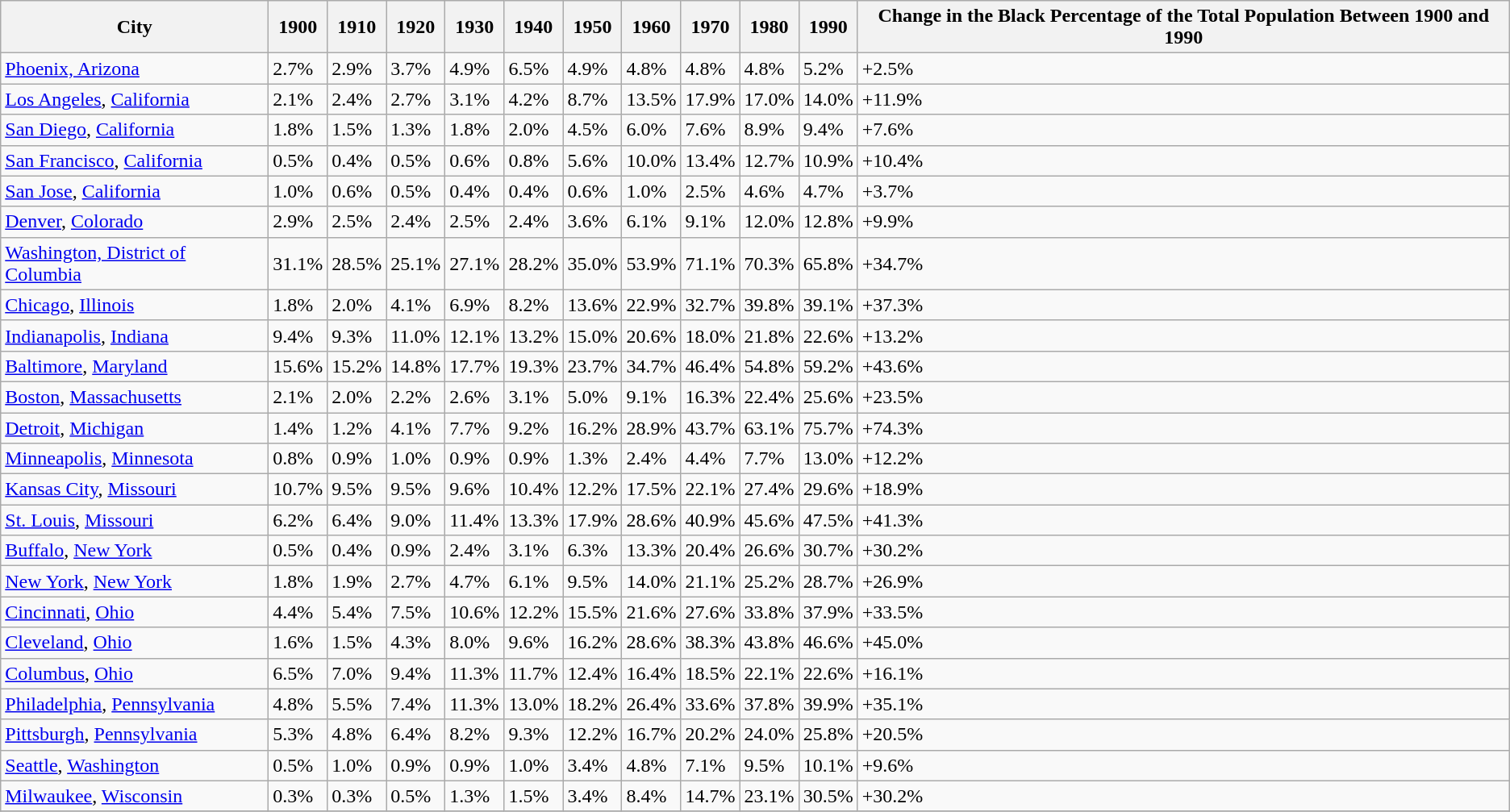<table class="wikitable sortable">
<tr>
<th>City</th>
<th>1900</th>
<th>1910</th>
<th>1920</th>
<th>1930</th>
<th>1940</th>
<th>1950</th>
<th>1960</th>
<th>1970</th>
<th>1980</th>
<th>1990</th>
<th>Change in the Black Percentage of the Total Population Between 1900 and 1990</th>
</tr>
<tr>
<td><a href='#'>Phoenix, Arizona</a></td>
<td>2.7%</td>
<td>2.9%</td>
<td>3.7%</td>
<td>4.9%</td>
<td>6.5%</td>
<td>4.9%</td>
<td>4.8%</td>
<td>4.8%</td>
<td>4.8%</td>
<td>5.2%</td>
<td>+2.5%</td>
</tr>
<tr>
<td><a href='#'>Los Angeles</a>, <a href='#'>California</a></td>
<td>2.1%</td>
<td>2.4%</td>
<td>2.7%</td>
<td>3.1%</td>
<td>4.2%</td>
<td>8.7%</td>
<td>13.5%</td>
<td>17.9%</td>
<td>17.0%</td>
<td>14.0%</td>
<td>+11.9%</td>
</tr>
<tr>
<td><a href='#'>San Diego</a>, <a href='#'>California</a></td>
<td>1.8%</td>
<td>1.5%</td>
<td>1.3%</td>
<td>1.8%</td>
<td>2.0%</td>
<td>4.5%</td>
<td>6.0%</td>
<td>7.6%</td>
<td>8.9%</td>
<td>9.4%</td>
<td>+7.6%</td>
</tr>
<tr>
<td><a href='#'>San Francisco</a>, <a href='#'>California</a></td>
<td>0.5%</td>
<td>0.4%</td>
<td>0.5%</td>
<td>0.6%</td>
<td>0.8%</td>
<td>5.6%</td>
<td>10.0%</td>
<td>13.4%</td>
<td>12.7%</td>
<td>10.9%</td>
<td>+10.4%</td>
</tr>
<tr>
<td><a href='#'>San Jose</a>, <a href='#'>California</a></td>
<td>1.0%</td>
<td>0.6%</td>
<td>0.5%</td>
<td>0.4%</td>
<td>0.4%</td>
<td>0.6%</td>
<td>1.0%</td>
<td>2.5%</td>
<td>4.6%</td>
<td>4.7%</td>
<td>+3.7%</td>
</tr>
<tr>
<td><a href='#'>Denver</a>, <a href='#'>Colorado</a></td>
<td>2.9%</td>
<td>2.5%</td>
<td>2.4%</td>
<td>2.5%</td>
<td>2.4%</td>
<td>3.6%</td>
<td>6.1%</td>
<td>9.1%</td>
<td>12.0%</td>
<td>12.8%</td>
<td>+9.9%</td>
</tr>
<tr>
<td><a href='#'>Washington, District of Columbia</a></td>
<td>31.1%</td>
<td>28.5%</td>
<td>25.1%</td>
<td>27.1%</td>
<td>28.2%</td>
<td>35.0%</td>
<td>53.9%</td>
<td>71.1%</td>
<td>70.3%</td>
<td>65.8%</td>
<td>+34.7%</td>
</tr>
<tr>
<td><a href='#'>Chicago</a>, <a href='#'>Illinois</a></td>
<td>1.8%</td>
<td>2.0%</td>
<td>4.1%</td>
<td>6.9%</td>
<td>8.2%</td>
<td>13.6%</td>
<td>22.9%</td>
<td>32.7%</td>
<td>39.8%</td>
<td>39.1%</td>
<td>+37.3%</td>
</tr>
<tr>
<td><a href='#'>Indianapolis</a>, <a href='#'>Indiana</a></td>
<td>9.4%</td>
<td>9.3%</td>
<td>11.0%</td>
<td>12.1%</td>
<td>13.2%</td>
<td>15.0%</td>
<td>20.6%</td>
<td>18.0%</td>
<td>21.8%</td>
<td>22.6%</td>
<td>+13.2%</td>
</tr>
<tr>
<td><a href='#'>Baltimore</a>, <a href='#'>Maryland</a></td>
<td>15.6%</td>
<td>15.2%</td>
<td>14.8%</td>
<td>17.7%</td>
<td>19.3%</td>
<td>23.7%</td>
<td>34.7%</td>
<td>46.4%</td>
<td>54.8%</td>
<td>59.2%</td>
<td>+43.6%</td>
</tr>
<tr>
<td><a href='#'>Boston</a>, <a href='#'>Massachusetts</a></td>
<td>2.1%</td>
<td>2.0%</td>
<td>2.2%</td>
<td>2.6%</td>
<td>3.1%</td>
<td>5.0%</td>
<td>9.1%</td>
<td>16.3%</td>
<td>22.4%</td>
<td>25.6%</td>
<td>+23.5%</td>
</tr>
<tr>
<td><a href='#'>Detroit</a>, <a href='#'>Michigan</a></td>
<td>1.4%</td>
<td>1.2%</td>
<td>4.1%</td>
<td>7.7%</td>
<td>9.2%</td>
<td>16.2%</td>
<td>28.9%</td>
<td>43.7%</td>
<td>63.1%</td>
<td>75.7%</td>
<td>+74.3%</td>
</tr>
<tr>
<td><a href='#'>Minneapolis</a>, <a href='#'>Minnesota</a></td>
<td>0.8%</td>
<td>0.9%</td>
<td>1.0%</td>
<td>0.9%</td>
<td>0.9%</td>
<td>1.3%</td>
<td>2.4%</td>
<td>4.4%</td>
<td>7.7%</td>
<td>13.0%</td>
<td>+12.2%</td>
</tr>
<tr>
<td><a href='#'>Kansas City</a>, <a href='#'>Missouri</a></td>
<td>10.7%</td>
<td>9.5%</td>
<td>9.5%</td>
<td>9.6%</td>
<td>10.4%</td>
<td>12.2%</td>
<td>17.5%</td>
<td>22.1%</td>
<td>27.4%</td>
<td>29.6%</td>
<td>+18.9%</td>
</tr>
<tr>
<td><a href='#'>St. Louis</a>, <a href='#'>Missouri</a></td>
<td>6.2%</td>
<td>6.4%</td>
<td>9.0%</td>
<td>11.4%</td>
<td>13.3%</td>
<td>17.9%</td>
<td>28.6%</td>
<td>40.9%</td>
<td>45.6%</td>
<td>47.5%</td>
<td>+41.3%</td>
</tr>
<tr>
<td><a href='#'>Buffalo</a>, <a href='#'>New York</a></td>
<td>0.5%</td>
<td>0.4%</td>
<td>0.9%</td>
<td>2.4%</td>
<td>3.1%</td>
<td>6.3%</td>
<td>13.3%</td>
<td>20.4%</td>
<td>26.6%</td>
<td>30.7%</td>
<td>+30.2%</td>
</tr>
<tr>
<td><a href='#'>New York</a>, <a href='#'>New York</a></td>
<td>1.8%</td>
<td>1.9%</td>
<td>2.7%</td>
<td>4.7%</td>
<td>6.1%</td>
<td>9.5%</td>
<td>14.0%</td>
<td>21.1%</td>
<td>25.2%</td>
<td>28.7%</td>
<td>+26.9%</td>
</tr>
<tr>
<td><a href='#'>Cincinnati</a>, <a href='#'>Ohio</a></td>
<td>4.4%</td>
<td>5.4%</td>
<td>7.5%</td>
<td>10.6%</td>
<td>12.2%</td>
<td>15.5%</td>
<td>21.6%</td>
<td>27.6%</td>
<td>33.8%</td>
<td>37.9%</td>
<td>+33.5%</td>
</tr>
<tr>
<td><a href='#'>Cleveland</a>, <a href='#'>Ohio</a></td>
<td>1.6%</td>
<td>1.5%</td>
<td>4.3%</td>
<td>8.0%</td>
<td>9.6%</td>
<td>16.2%</td>
<td>28.6%</td>
<td>38.3%</td>
<td>43.8%</td>
<td>46.6%</td>
<td>+45.0%</td>
</tr>
<tr>
<td><a href='#'>Columbus</a>, <a href='#'>Ohio</a></td>
<td>6.5%</td>
<td>7.0%</td>
<td>9.4%</td>
<td>11.3%</td>
<td>11.7%</td>
<td>12.4%</td>
<td>16.4%</td>
<td>18.5%</td>
<td>22.1%</td>
<td>22.6%</td>
<td>+16.1%</td>
</tr>
<tr>
<td><a href='#'>Philadelphia</a>, <a href='#'>Pennsylvania</a></td>
<td>4.8%</td>
<td>5.5%</td>
<td>7.4%</td>
<td>11.3%</td>
<td>13.0%</td>
<td>18.2%</td>
<td>26.4%</td>
<td>33.6%</td>
<td>37.8%</td>
<td>39.9%</td>
<td>+35.1%</td>
</tr>
<tr>
<td><a href='#'>Pittsburgh</a>, <a href='#'>Pennsylvania</a></td>
<td>5.3%</td>
<td>4.8%</td>
<td>6.4%</td>
<td>8.2%</td>
<td>9.3%</td>
<td>12.2%</td>
<td>16.7%</td>
<td>20.2%</td>
<td>24.0%</td>
<td>25.8%</td>
<td>+20.5%</td>
</tr>
<tr>
<td><a href='#'>Seattle</a>, <a href='#'>Washington</a></td>
<td>0.5%</td>
<td>1.0%</td>
<td>0.9%</td>
<td>0.9%</td>
<td>1.0%</td>
<td>3.4%</td>
<td>4.8%</td>
<td>7.1%</td>
<td>9.5%</td>
<td>10.1%</td>
<td>+9.6%</td>
</tr>
<tr>
<td><a href='#'>Milwaukee</a>, <a href='#'>Wisconsin</a></td>
<td>0.3%</td>
<td>0.3%</td>
<td>0.5%</td>
<td>1.3%</td>
<td>1.5%</td>
<td>3.4%</td>
<td>8.4%</td>
<td>14.7%</td>
<td>23.1%</td>
<td>30.5%</td>
<td>+30.2%</td>
</tr>
<tr>
</tr>
</table>
